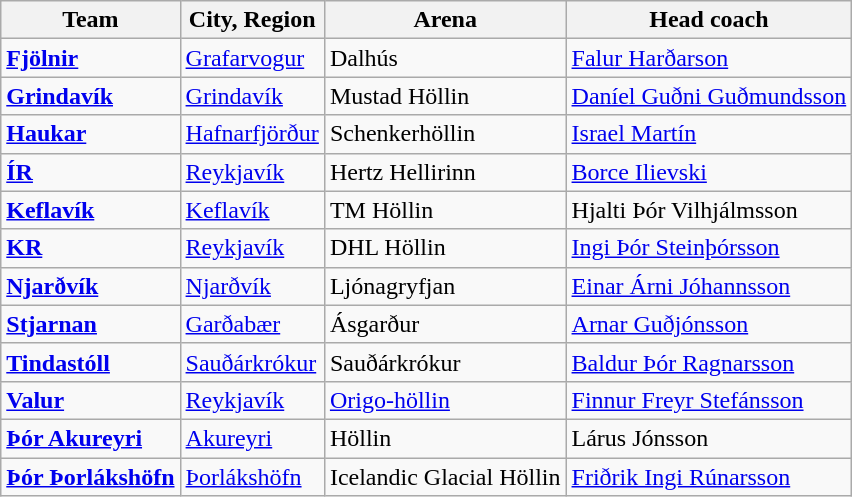<table class="wikitable sortable">
<tr>
<th>Team</th>
<th>City, Region</th>
<th>Arena</th>
<th>Head coach</th>
</tr>
<tr>
<td><strong><a href='#'>Fjölnir</a></strong></td>
<td><a href='#'>Grafarvogur</a></td>
<td>Dalhús</td>
<td> <a href='#'>Falur Harðarson</a></td>
</tr>
<tr>
<td><strong><a href='#'>Grindavík</a></strong></td>
<td><a href='#'>Grindavík</a></td>
<td>Mustad Höllin</td>
<td> <a href='#'>Daníel Guðni Guðmundsson</a></td>
</tr>
<tr>
<td><strong><a href='#'>Haukar</a></strong></td>
<td><a href='#'>Hafnarfjörður</a></td>
<td>Schenkerhöllin</td>
<td> <a href='#'>Israel Martín</a></td>
</tr>
<tr>
<td><strong><a href='#'>ÍR</a></strong></td>
<td><a href='#'>Reykjavík</a></td>
<td>Hertz Hellirinn</td>
<td> <a href='#'>Borce Ilievski</a></td>
</tr>
<tr>
<td><strong><a href='#'>Keflavík</a></strong></td>
<td><a href='#'>Keflavík</a></td>
<td>TM Höllin</td>
<td> Hjalti Þór Vilhjálmsson</td>
</tr>
<tr>
<td><strong><a href='#'>KR</a></strong></td>
<td><a href='#'>Reykjavík</a></td>
<td>DHL Höllin</td>
<td> <a href='#'>Ingi Þór Steinþórsson</a></td>
</tr>
<tr>
<td><strong><a href='#'>Njarðvík</a></strong></td>
<td><a href='#'>Njarðvík</a></td>
<td>Ljónagryfjan</td>
<td> <a href='#'>Einar Árni Jóhannsson</a></td>
</tr>
<tr>
<td><strong><a href='#'>Stjarnan</a></strong></td>
<td><a href='#'>Garðabær</a></td>
<td>Ásgarður</td>
<td> <a href='#'>Arnar Guðjónsson</a></td>
</tr>
<tr>
<td><strong><a href='#'>Tindastóll</a></strong></td>
<td><a href='#'>Sauðárkrókur</a></td>
<td>Sauðárkrókur</td>
<td> <a href='#'>Baldur Þór Ragnarsson</a></td>
</tr>
<tr>
<td><strong><a href='#'>Valur</a></strong></td>
<td><a href='#'>Reykjavík</a></td>
<td><a href='#'>Origo-höllin</a></td>
<td> <a href='#'>Finnur Freyr Stefánsson</a></td>
</tr>
<tr>
<td><strong><a href='#'>Þór Akureyri</a></strong></td>
<td><a href='#'>Akureyri</a></td>
<td>Höllin</td>
<td> Lárus Jónsson</td>
</tr>
<tr>
<td><strong><a href='#'>Þór Þorlákshöfn</a></strong></td>
<td><a href='#'>Þorlákshöfn</a></td>
<td>Icelandic Glacial Höllin</td>
<td> <a href='#'>Friðrik Ingi Rúnarsson</a></td>
</tr>
</table>
